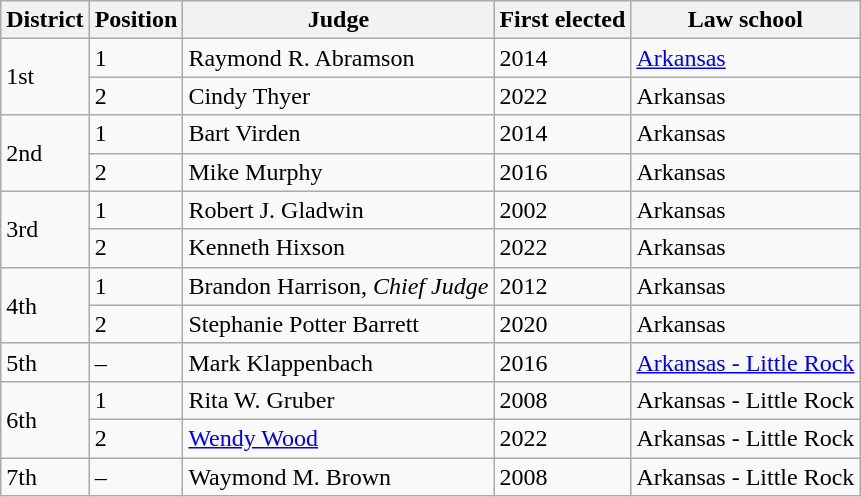<table class="sortable wikitable">
<tr>
<th>District</th>
<th>Position</th>
<th>Judge</th>
<th>First elected</th>
<th>Law school</th>
</tr>
<tr>
<td rowspan=2>1st</td>
<td>1</td>
<td>Raymond R. Abramson</td>
<td>2014</td>
<td><a href='#'>Arkansas</a></td>
</tr>
<tr>
<td>2</td>
<td>Cindy Thyer</td>
<td>2022</td>
<td>Arkansas</td>
</tr>
<tr>
<td rowspan=2>2nd</td>
<td>1</td>
<td>Bart Virden</td>
<td>2014</td>
<td>Arkansas</td>
</tr>
<tr>
<td>2</td>
<td>Mike Murphy</td>
<td>2016</td>
<td>Arkansas</td>
</tr>
<tr>
<td rowspan=2>3rd</td>
<td>1</td>
<td>Robert J. Gladwin</td>
<td>2002</td>
<td>Arkansas</td>
</tr>
<tr>
<td>2</td>
<td>Kenneth Hixson</td>
<td>2022</td>
<td>Arkansas</td>
</tr>
<tr>
<td rowspan=2>4th</td>
<td>1</td>
<td>Brandon Harrison, <em>Chief Judge</em></td>
<td>2012</td>
<td>Arkansas</td>
</tr>
<tr>
<td>2</td>
<td>Stephanie Potter Barrett</td>
<td>2020</td>
<td>Arkansas</td>
</tr>
<tr>
<td>5th</td>
<td>–</td>
<td>Mark Klappenbach</td>
<td>2016</td>
<td><a href='#'>Arkansas - Little Rock</a></td>
</tr>
<tr>
<td rowspan=2>6th</td>
<td>1</td>
<td>Rita W. Gruber</td>
<td>2008</td>
<td>Arkansas - Little Rock</td>
</tr>
<tr>
<td>2</td>
<td><a href='#'>Wendy Wood</a></td>
<td>2022</td>
<td>Arkansas - Little Rock</td>
</tr>
<tr>
<td>7th</td>
<td>–</td>
<td>Waymond M. Brown</td>
<td>2008</td>
<td>Arkansas - Little Rock</td>
</tr>
</table>
